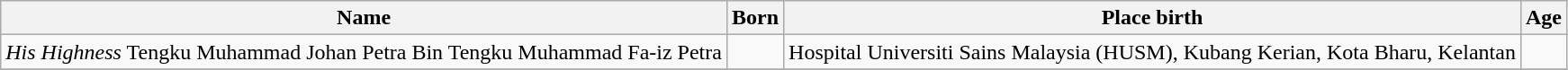<table Class="wikitable">
<tr>
<th>Name</th>
<th>Born</th>
<th>Place birth</th>
<th>Age</th>
</tr>
<tr>
<td><em>His Highness</em> Tengku Muhammad Johan Petra Bin Tengku Muhammad Fa-iz Petra</td>
<td></td>
<td>Hospital Universiti Sains Malaysia (HUSM), Kubang Kerian, Kota Bharu, Kelantan</td>
<td></td>
</tr>
<tr>
</tr>
</table>
